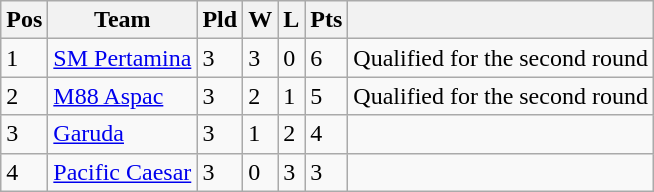<table class="wikitable">
<tr>
<th>Pos</th>
<th>Team</th>
<th>Pld</th>
<th>W</th>
<th>L</th>
<th>Pts</th>
<th></th>
</tr>
<tr>
<td>1</td>
<td><a href='#'>SM Pertamina</a></td>
<td>3</td>
<td>3</td>
<td>0</td>
<td>6</td>
<td>Qualified for the second round</td>
</tr>
<tr>
<td>2</td>
<td><a href='#'>M88 Aspac</a></td>
<td>3</td>
<td>2</td>
<td>1</td>
<td>5</td>
<td>Qualified for the second round</td>
</tr>
<tr>
<td>3</td>
<td><a href='#'>Garuda</a></td>
<td>3</td>
<td>1</td>
<td>2</td>
<td>4</td>
<td></td>
</tr>
<tr>
<td>4</td>
<td><a href='#'>Pacific Caesar</a></td>
<td>3</td>
<td>0</td>
<td>3</td>
<td>3</td>
<td></td>
</tr>
</table>
